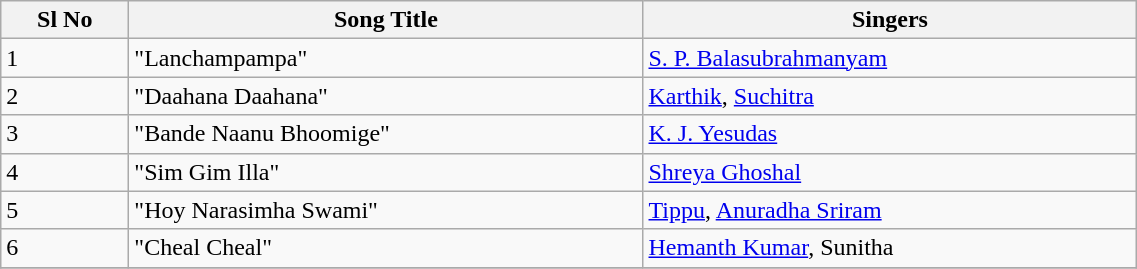<table class="wikitable" width="60%">
<tr>
<th>Sl No</th>
<th>Song Title</th>
<th>Singers</th>
</tr>
<tr>
<td>1</td>
<td>"Lanchampampa"</td>
<td><a href='#'>S. P. Balasubrahmanyam</a></td>
</tr>
<tr>
<td>2</td>
<td>"Daahana Daahana"</td>
<td><a href='#'>Karthik</a>, <a href='#'>Suchitra</a></td>
</tr>
<tr>
<td>3</td>
<td>"Bande Naanu Bhoomige"</td>
<td><a href='#'>K. J. Yesudas</a></td>
</tr>
<tr>
<td>4</td>
<td>"Sim Gim Illa"</td>
<td><a href='#'>Shreya Ghoshal</a></td>
</tr>
<tr>
<td>5</td>
<td>"Hoy Narasimha Swami"</td>
<td><a href='#'>Tippu</a>, <a href='#'>Anuradha Sriram</a></td>
</tr>
<tr>
<td>6</td>
<td>"Cheal Cheal"</td>
<td><a href='#'>Hemanth Kumar</a>, Sunitha</td>
</tr>
<tr>
</tr>
</table>
